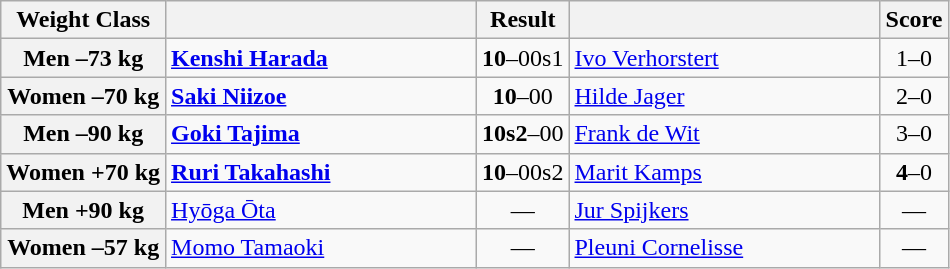<table class="wikitable">
<tr>
<th>Weight Class</th>
<th style="width: 200px;"></th>
<th>Result</th>
<th style="width: 200px;"></th>
<th>Score</th>
</tr>
<tr>
<th>Men –73 kg</th>
<td><strong><a href='#'>Kenshi Harada</a></strong></td>
<td align=center><strong>10</strong>–00s1</td>
<td><a href='#'>Ivo Verhorstert</a></td>
<td align=center>1–0</td>
</tr>
<tr>
<th>Women –70 kg</th>
<td><strong><a href='#'>Saki Niizoe</a></strong></td>
<td align=center><strong>10</strong>–00</td>
<td><a href='#'>Hilde Jager</a></td>
<td align=center>2–0</td>
</tr>
<tr>
<th>Men –90 kg</th>
<td><strong><a href='#'>Goki Tajima</a></strong></td>
<td align=center><strong>10s2</strong>–00</td>
<td><a href='#'>Frank de Wit</a></td>
<td align=center>3–0</td>
</tr>
<tr>
<th>Women +70 kg</th>
<td><strong><a href='#'>Ruri Takahashi</a></strong></td>
<td align=center><strong>10</strong>–00s2</td>
<td><a href='#'>Marit Kamps</a></td>
<td align=center><strong>4</strong>–0</td>
</tr>
<tr>
<th>Men +90 kg</th>
<td><a href='#'>Hyōga Ōta</a></td>
<td align=center>—</td>
<td><a href='#'>Jur Spijkers</a></td>
<td align=center>—</td>
</tr>
<tr>
<th>Women –57 kg</th>
<td><a href='#'>Momo Tamaoki</a></td>
<td align=center>—</td>
<td><a href='#'>Pleuni Cornelisse</a></td>
<td align=center>—</td>
</tr>
</table>
